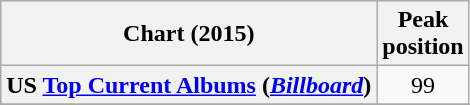<table class="wikitable plainrowheaders sortable" style="text-align:center">
<tr>
<th scope="col">Chart (2015)</th>
<th scope="col">Peak<br>position</th>
</tr>
<tr>
<th scope="row">US <a href='#'>Top Current Albums</a> (<em><a href='#'>Billboard</a></em>)</th>
<td>99</td>
</tr>
<tr>
</tr>
<tr>
</tr>
<tr>
</tr>
</table>
